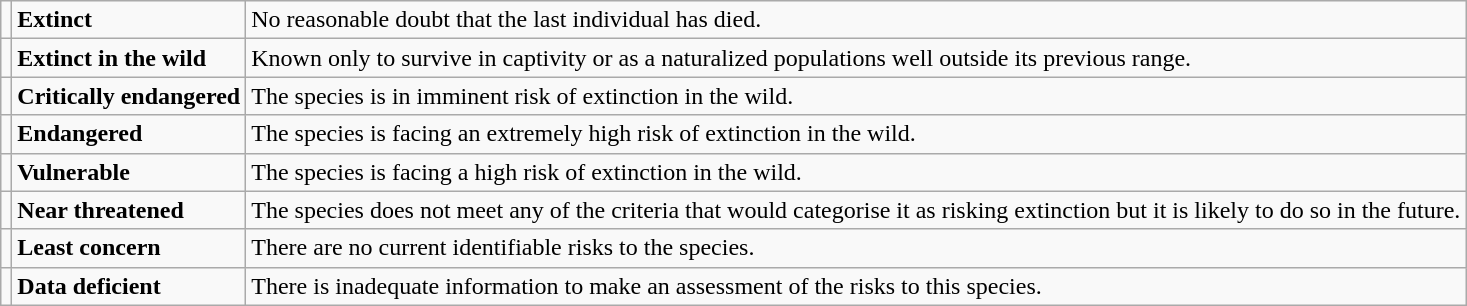<table class="wikitable" style="text-align:left">
<tr>
<td></td>
<td><strong>Extinct</strong></td>
<td>No reasonable doubt that the last individual has died.</td>
</tr>
<tr>
<td></td>
<td><strong>Extinct in the wild</strong></td>
<td>Known only to survive in captivity or as a naturalized populations well outside its previous range.</td>
</tr>
<tr>
<td></td>
<td><strong>Critically endangered</strong></td>
<td>The species is in imminent risk of extinction in the wild.</td>
</tr>
<tr>
<td></td>
<td><strong>Endangered</strong></td>
<td>The species is facing an extremely high risk of extinction in the wild.</td>
</tr>
<tr>
<td></td>
<td><strong>Vulnerable</strong></td>
<td>The species is facing a high risk of extinction in the wild.</td>
</tr>
<tr>
<td></td>
<td><strong>Near threatened</strong></td>
<td>The species does not meet any of the criteria that would categorise it as risking extinction but it is likely to do so in the future.</td>
</tr>
<tr>
<td></td>
<td><strong>Least concern</strong></td>
<td>There are no current identifiable risks to the species.</td>
</tr>
<tr>
<td></td>
<td><strong>Data deficient</strong></td>
<td>There is inadequate information to make an assessment of the risks to this species.</td>
</tr>
</table>
